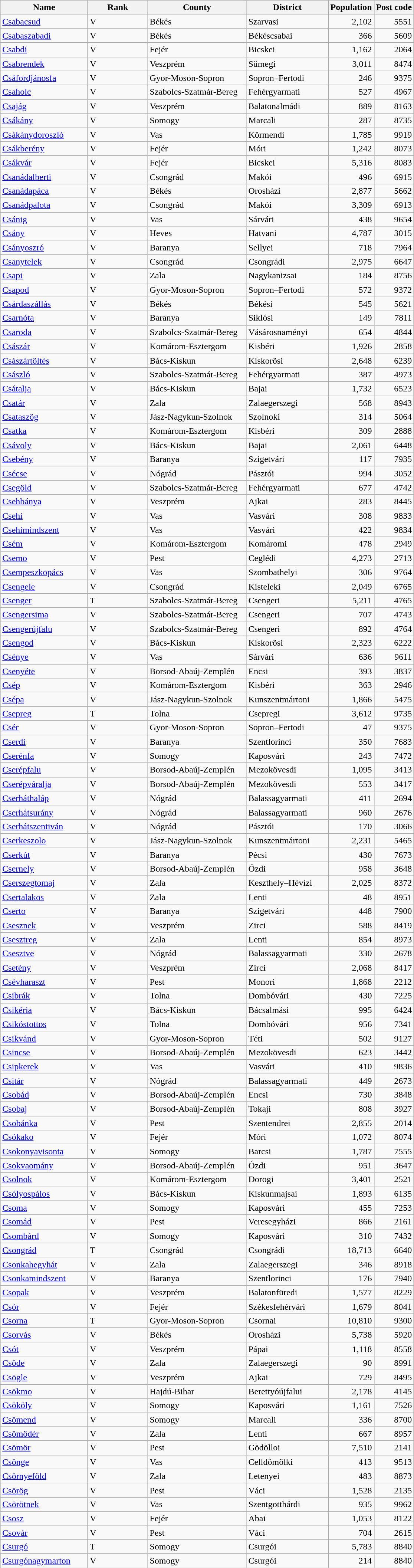<table class=wikitable>
<tr>
<th width=150>Name</th>
<th width=100>Rank</th>
<th width=170>County</th>
<th width=140>District</th>
<th>Population</th>
<th>Post code</th>
</tr>
<tr>
<td><a href='#'>Csabacsud</a></td>
<td>V</td>
<td>Békés</td>
<td>Szarvasi</td>
<td align=right>2,102</td>
<td align=right>5551</td>
</tr>
<tr>
<td><a href='#'>Csabaszabadi</a></td>
<td>V</td>
<td>Békés</td>
<td>Békéscsabai</td>
<td align=right>366</td>
<td align=right>5609</td>
</tr>
<tr>
<td><a href='#'>Csabdi</a></td>
<td>V</td>
<td>Fejér</td>
<td>Bicskei</td>
<td align=right>1,162</td>
<td align=right>2064</td>
</tr>
<tr>
<td><a href='#'>Csabrendek</a></td>
<td>V</td>
<td>Veszprém</td>
<td>Sümegi</td>
<td align=right>3,011</td>
<td align=right>8474</td>
</tr>
<tr>
<td><a href='#'>Csáfordjánosfa</a></td>
<td>V</td>
<td>Gyor-Moson-Sopron</td>
<td>Sopron–Fertodi</td>
<td align=right>246</td>
<td align=right>9375</td>
</tr>
<tr>
<td><a href='#'>Csaholc</a></td>
<td>V</td>
<td>Szabolcs-Szatmár-Bereg</td>
<td>Fehérgyarmati</td>
<td align=right>527</td>
<td align=right>4967</td>
</tr>
<tr>
<td><a href='#'>Csajág</a></td>
<td>V</td>
<td>Veszprém</td>
<td>Balatonalmádi</td>
<td align=right>889</td>
<td align=right>8163</td>
</tr>
<tr>
<td><a href='#'>Csákány</a></td>
<td>V</td>
<td>Somogy</td>
<td>Marcali</td>
<td align=right>287</td>
<td align=right>8735</td>
</tr>
<tr>
<td><a href='#'>Csákánydoroszló</a></td>
<td>V</td>
<td>Vas</td>
<td>Körmendi</td>
<td align=right>1,785</td>
<td align=right>9919</td>
</tr>
<tr>
<td><a href='#'>Csákberény</a></td>
<td>V</td>
<td>Fejér</td>
<td>Móri</td>
<td align=right>1,242</td>
<td align=right>8073</td>
</tr>
<tr>
<td><a href='#'>Csákvár</a></td>
<td>V</td>
<td>Fejér</td>
<td>Bicskei</td>
<td align=right>5,316</td>
<td align=right>8083</td>
</tr>
<tr>
<td><a href='#'>Csanádalberti</a></td>
<td>V</td>
<td>Csongrád</td>
<td>Makói</td>
<td align=right>496</td>
<td align=right>6915</td>
</tr>
<tr>
<td><a href='#'>Csanádapáca</a></td>
<td>V</td>
<td>Békés</td>
<td>Orosházi</td>
<td align=right>2,877</td>
<td align=right>5662</td>
</tr>
<tr>
<td><a href='#'>Csanádpalota</a></td>
<td>V</td>
<td>Csongrád</td>
<td>Makói</td>
<td align=right>3,309</td>
<td align=right>6913</td>
</tr>
<tr>
<td><a href='#'>Csánig</a></td>
<td>V</td>
<td>Vas</td>
<td>Sárvári</td>
<td align=right>438</td>
<td align=right>9654</td>
</tr>
<tr>
<td><a href='#'>Csány</a></td>
<td>V</td>
<td>Heves</td>
<td>Hatvani</td>
<td align=right>4,787</td>
<td align=right>3015</td>
</tr>
<tr>
<td><a href='#'>Csányoszró</a></td>
<td>V</td>
<td>Baranya</td>
<td>Sellyei</td>
<td align=right>718</td>
<td align=right>7964</td>
</tr>
<tr>
<td><a href='#'>Csanytelek</a></td>
<td>V</td>
<td>Csongrád</td>
<td>Csongrádi</td>
<td align=right>2,975</td>
<td align=right>6647</td>
</tr>
<tr>
<td><a href='#'>Csapi</a></td>
<td>V</td>
<td>Zala</td>
<td>Nagykanizsai</td>
<td align=right>184</td>
<td align=right>8756</td>
</tr>
<tr>
<td><a href='#'>Csapod</a></td>
<td>V</td>
<td>Gyor-Moson-Sopron</td>
<td>Sopron–Fertodi</td>
<td align=right>572</td>
<td align=right>9372</td>
</tr>
<tr>
<td><a href='#'>Csárdaszállás</a></td>
<td>V</td>
<td>Békés</td>
<td>Békési</td>
<td align=right>545</td>
<td align=right>5621</td>
</tr>
<tr>
<td><a href='#'>Csarnóta</a></td>
<td>V</td>
<td>Baranya</td>
<td>Siklósi</td>
<td align=right>149</td>
<td align=right>7811</td>
</tr>
<tr>
<td><a href='#'>Csaroda</a></td>
<td>V</td>
<td>Szabolcs-Szatmár-Bereg</td>
<td>Vásárosnaményi</td>
<td align=right>654</td>
<td align=right>4844</td>
</tr>
<tr>
<td><a href='#'>Császár</a></td>
<td>V</td>
<td>Komárom-Esztergom</td>
<td>Kisbéri</td>
<td align=right>1,926</td>
<td align=right>2858</td>
</tr>
<tr>
<td><a href='#'>Császártöltés</a></td>
<td>V</td>
<td>Bács-Kiskun</td>
<td>Kiskorösi</td>
<td align=right>2,648</td>
<td align=right>6239</td>
</tr>
<tr>
<td><a href='#'>Császló</a></td>
<td>V</td>
<td>Szabolcs-Szatmár-Bereg</td>
<td>Fehérgyarmati</td>
<td align=right>387</td>
<td align=right>4973</td>
</tr>
<tr>
<td><a href='#'>Csátalja</a></td>
<td>V</td>
<td>Bács-Kiskun</td>
<td>Bajai</td>
<td align=right>1,732</td>
<td align=right>6523</td>
</tr>
<tr>
<td><a href='#'>Csatár</a></td>
<td>V</td>
<td>Zala</td>
<td>Zalaegerszegi</td>
<td align=right>568</td>
<td align=right>8943</td>
</tr>
<tr>
<td><a href='#'>Csataszög</a></td>
<td>V</td>
<td>Jász-Nagykun-Szolnok</td>
<td>Szolnoki</td>
<td align=right>314</td>
<td align=right>5064</td>
</tr>
<tr>
<td><a href='#'>Csatka</a></td>
<td>V</td>
<td>Komárom-Esztergom</td>
<td>Kisbéri</td>
<td align=right>309</td>
<td align=right>2888</td>
</tr>
<tr>
<td><a href='#'>Csávoly</a></td>
<td>V</td>
<td>Bács-Kiskun</td>
<td>Bajai</td>
<td align=right>2,061</td>
<td align=right>6448</td>
</tr>
<tr>
<td><a href='#'>Csebény</a></td>
<td>V</td>
<td>Baranya</td>
<td>Szigetvári</td>
<td align=right>117</td>
<td align=right>7935</td>
</tr>
<tr>
<td><a href='#'>Csécse</a></td>
<td>V</td>
<td>Nógrád</td>
<td>Pásztói</td>
<td align=right>994</td>
<td align=right>3052</td>
</tr>
<tr>
<td><a href='#'>Csegöld</a></td>
<td>V</td>
<td>Szabolcs-Szatmár-Bereg</td>
<td>Fehérgyarmati</td>
<td align=right>677</td>
<td align=right>4742</td>
</tr>
<tr>
<td><a href='#'>Csehbánya</a></td>
<td>V</td>
<td>Veszprém</td>
<td>Ajkai</td>
<td align=right>283</td>
<td align=right>8445</td>
</tr>
<tr>
<td><a href='#'>Csehi</a></td>
<td>V</td>
<td>Vas</td>
<td>Vasvári</td>
<td align=right>308</td>
<td align=right>9833</td>
</tr>
<tr>
<td><a href='#'>Csehimindszent</a></td>
<td>V</td>
<td>Vas</td>
<td>Vasvári</td>
<td align=right>422</td>
<td align=right>9834</td>
</tr>
<tr>
<td><a href='#'>Csém</a></td>
<td>V</td>
<td>Komárom-Esztergom</td>
<td>Komáromi</td>
<td align=right>478</td>
<td align=right>2949</td>
</tr>
<tr>
<td><a href='#'>Csemo</a></td>
<td>V</td>
<td>Pest</td>
<td>Ceglédi</td>
<td align=right>4,273</td>
<td align=right>2713</td>
</tr>
<tr>
<td><a href='#'>Csempeszkopács</a></td>
<td>V</td>
<td>Vas</td>
<td>Szombathelyi</td>
<td align=right>306</td>
<td align=right>9764</td>
</tr>
<tr>
<td><a href='#'>Csengele</a></td>
<td>V</td>
<td>Csongrád</td>
<td>Kisteleki</td>
<td align=right>2,049</td>
<td align=right>6765</td>
</tr>
<tr>
<td><a href='#'>Csenger</a></td>
<td>T</td>
<td>Szabolcs-Szatmár-Bereg</td>
<td>Csengeri</td>
<td align=right>5,211</td>
<td align=right>4765</td>
</tr>
<tr>
<td><a href='#'>Csengersima</a></td>
<td>V</td>
<td>Szabolcs-Szatmár-Bereg</td>
<td>Csengeri</td>
<td align=right>707</td>
<td align=right>4743</td>
</tr>
<tr>
<td><a href='#'>Csengerújfalu</a></td>
<td>V</td>
<td>Szabolcs-Szatmár-Bereg</td>
<td>Csengeri</td>
<td align=right>892</td>
<td align=right>4764</td>
</tr>
<tr>
<td><a href='#'>Csengod</a></td>
<td>V</td>
<td>Bács-Kiskun</td>
<td>Kiskorösi</td>
<td align=right>2,323</td>
<td align=right>6222</td>
</tr>
<tr>
<td><a href='#'>Csénye</a></td>
<td>V</td>
<td>Vas</td>
<td>Sárvári</td>
<td align=right>636</td>
<td align=right>9611</td>
</tr>
<tr>
<td><a href='#'>Csenyéte</a></td>
<td>V</td>
<td>Borsod-Abaúj-Zemplén</td>
<td>Encsi</td>
<td align=right>393</td>
<td align=right>3837</td>
</tr>
<tr>
<td><a href='#'>Csép</a></td>
<td>V</td>
<td>Komárom-Esztergom</td>
<td>Kisbéri</td>
<td align=right>363</td>
<td align=right>2946</td>
</tr>
<tr>
<td><a href='#'>Csépa</a></td>
<td>V</td>
<td>Jász-Nagykun-Szolnok</td>
<td>Kunszentmártoni</td>
<td align=right>1,866</td>
<td align=right>5475</td>
</tr>
<tr>
<td><a href='#'>Csepreg</a></td>
<td>T</td>
<td>Tolna</td>
<td>Csepregi</td>
<td align=right>3,612</td>
<td align=right>9735</td>
</tr>
<tr>
<td><a href='#'>Csér</a></td>
<td>V</td>
<td>Gyor-Moson-Sopron</td>
<td>Sopron–Fertodi</td>
<td align=right>47</td>
<td align=right>9375</td>
</tr>
<tr>
<td><a href='#'>Cserdi</a></td>
<td>V</td>
<td>Baranya</td>
<td>Szentlorinci</td>
<td align=right>350</td>
<td align=right>7683</td>
</tr>
<tr>
<td><a href='#'>Cserénfa</a></td>
<td>V</td>
<td>Somogy</td>
<td>Kaposvári</td>
<td align=right>243</td>
<td align=right>7472</td>
</tr>
<tr>
<td><a href='#'>Cserépfalu</a></td>
<td>V</td>
<td>Borsod-Abaúj-Zemplén</td>
<td>Mezokövesdi</td>
<td align=right>1,095</td>
<td align=right>3413</td>
</tr>
<tr>
<td><a href='#'>Cserépváralja</a></td>
<td>V</td>
<td>Borsod-Abaúj-Zemplén</td>
<td>Mezokövesdi</td>
<td align=right>553</td>
<td align=right>3417</td>
</tr>
<tr>
<td><a href='#'>Cserháthaláp</a></td>
<td>V</td>
<td>Nógrád</td>
<td>Balassagyarmati</td>
<td align=right>411</td>
<td align=right>2694</td>
</tr>
<tr>
<td><a href='#'>Cserhátsurány</a></td>
<td>V</td>
<td>Nógrád</td>
<td>Balassagyarmati</td>
<td align=right>960</td>
<td align=right>2676</td>
</tr>
<tr>
<td><a href='#'>Cserhátszentiván</a></td>
<td>V</td>
<td>Nógrád</td>
<td>Pásztói</td>
<td align=right>170</td>
<td align=right>3066</td>
</tr>
<tr>
<td><a href='#'>Cserkeszolo</a></td>
<td>V</td>
<td>Jász-Nagykun-Szolnok</td>
<td>Kunszentmártoni</td>
<td align=right>2,231</td>
<td align=right>5465</td>
</tr>
<tr>
<td><a href='#'>Cserkút</a></td>
<td>V</td>
<td>Baranya</td>
<td>Pécsi</td>
<td align=right>430</td>
<td align=right>7673</td>
</tr>
<tr>
<td><a href='#'>Csernely</a></td>
<td>V</td>
<td>Borsod-Abaúj-Zemplén</td>
<td>Ózdi</td>
<td align=right>958</td>
<td align=right>3648</td>
</tr>
<tr>
<td><a href='#'>Cserszegtomaj</a></td>
<td>V</td>
<td>Zala</td>
<td>Keszthely–Hévízi</td>
<td align=right>2,025</td>
<td align=right>8372</td>
</tr>
<tr>
<td><a href='#'>Csertalakos</a></td>
<td>V</td>
<td>Zala</td>
<td>Lenti</td>
<td align=right>48</td>
<td align=right>8951</td>
</tr>
<tr>
<td><a href='#'>Cserto</a></td>
<td>V</td>
<td>Baranya</td>
<td>Szigetvári</td>
<td align=right>448</td>
<td align=right>7900</td>
</tr>
<tr>
<td><a href='#'>Csesznek</a></td>
<td>V</td>
<td>Veszprém</td>
<td>Zirci</td>
<td align=right>588</td>
<td align=right>8419</td>
</tr>
<tr>
<td><a href='#'>Csesztreg</a></td>
<td>V</td>
<td>Zala</td>
<td>Lenti</td>
<td align=right>854</td>
<td align=right>8973</td>
</tr>
<tr>
<td><a href='#'>Csesztve</a></td>
<td>V</td>
<td>Nógrád</td>
<td>Balassagyarmati</td>
<td align=right>330</td>
<td align=right>2678</td>
</tr>
<tr>
<td><a href='#'>Csetény</a></td>
<td>V</td>
<td>Veszprém</td>
<td>Zirci</td>
<td align=right>2,068</td>
<td align=right>8417</td>
</tr>
<tr>
<td><a href='#'>Csévharaszt</a></td>
<td>V</td>
<td>Pest</td>
<td>Monori</td>
<td align=right>1,868</td>
<td align=right>2212</td>
</tr>
<tr>
<td><a href='#'>Csibrák</a></td>
<td>V</td>
<td>Tolna</td>
<td>Dombóvári</td>
<td align=right>430</td>
<td align=right>7225</td>
</tr>
<tr>
<td><a href='#'>Csikéria</a></td>
<td>V</td>
<td>Bács-Kiskun</td>
<td>Bácsalmási</td>
<td align=right>995</td>
<td align=right>6424</td>
</tr>
<tr>
<td><a href='#'>Csikóstottos</a></td>
<td>V</td>
<td>Tolna</td>
<td>Dombóvári</td>
<td align=right>956</td>
<td align=right>7341</td>
</tr>
<tr>
<td><a href='#'>Csikvánd</a></td>
<td>V</td>
<td>Gyor-Moson-Sopron</td>
<td>Téti</td>
<td align=right>502</td>
<td align=right>9127</td>
</tr>
<tr>
<td><a href='#'>Csincse</a></td>
<td>V</td>
<td>Borsod-Abaúj-Zemplén</td>
<td>Mezokövesdi</td>
<td align=right>623</td>
<td align=right>3442</td>
</tr>
<tr>
<td><a href='#'>Csipkerek</a></td>
<td>V</td>
<td>Vas</td>
<td>Vasvári</td>
<td align=right>410</td>
<td align=right>9836</td>
</tr>
<tr>
<td><a href='#'>Csitár</a></td>
<td>V</td>
<td>Nógrád</td>
<td>Balassagyarmati</td>
<td align=right>449</td>
<td align=right>2673</td>
</tr>
<tr>
<td><a href='#'>Csobád</a></td>
<td>V</td>
<td>Borsod-Abaúj-Zemplén</td>
<td>Encsi</td>
<td align=right>730</td>
<td align=right>3848</td>
</tr>
<tr>
<td><a href='#'>Csobaj</a></td>
<td>V</td>
<td>Borsod-Abaúj-Zemplén</td>
<td>Tokaji</td>
<td align=right>808</td>
<td align=right>3927</td>
</tr>
<tr>
<td><a href='#'>Csobánka</a></td>
<td>V</td>
<td>Pest</td>
<td>Szentendrei</td>
<td align=right>2,855</td>
<td align=right>2014</td>
</tr>
<tr>
<td><a href='#'>Csókako</a></td>
<td>V</td>
<td>Fejér</td>
<td>Móri</td>
<td align=right>1,072</td>
<td align=right>8074</td>
</tr>
<tr>
<td><a href='#'>Csokonyavisonta</a></td>
<td>V</td>
<td>Somogy</td>
<td>Barcsi</td>
<td align=right>1,787</td>
<td align=right>7555</td>
</tr>
<tr>
<td><a href='#'>Csokvaomány</a></td>
<td>V</td>
<td>Borsod-Abaúj-Zemplén</td>
<td>Ózdi</td>
<td align=right>951</td>
<td align=right>3647</td>
</tr>
<tr>
<td><a href='#'>Csolnok</a></td>
<td>V</td>
<td>Komárom-Esztergom</td>
<td>Dorogi</td>
<td align=right>3,401</td>
<td align=right>2521</td>
</tr>
<tr>
<td><a href='#'>Csólyospálos</a></td>
<td>V</td>
<td>Bács-Kiskun</td>
<td>Kiskunmajsai</td>
<td align=right>1,893</td>
<td align=right>6135</td>
</tr>
<tr>
<td><a href='#'>Csoma</a></td>
<td>V</td>
<td>Somogy</td>
<td>Kaposvári</td>
<td align=right>455</td>
<td align=right>7253</td>
</tr>
<tr>
<td><a href='#'>Csomád</a></td>
<td>V</td>
<td>Pest</td>
<td>Veresegyházi</td>
<td align=right>866</td>
<td align=right>2161</td>
</tr>
<tr>
<td><a href='#'>Csombárd</a></td>
<td>V</td>
<td>Somogy</td>
<td>Kaposvári</td>
<td align=right>310</td>
<td align=right>7432</td>
</tr>
<tr>
<td><a href='#'>Csongrád</a></td>
<td>T</td>
<td>Csongrád</td>
<td>Csongrádi</td>
<td align=right>18,713</td>
<td align=right>6640</td>
</tr>
<tr>
<td><a href='#'>Csonkahegyhát</a></td>
<td>V</td>
<td>Zala</td>
<td>Zalaegerszegi</td>
<td align=right>346</td>
<td align=right>8918</td>
</tr>
<tr>
<td><a href='#'>Csonkamindszent</a></td>
<td>V</td>
<td>Baranya</td>
<td>Szentlorinci</td>
<td align=right>176</td>
<td align=right>7940</td>
</tr>
<tr>
<td><a href='#'>Csopak</a></td>
<td>V</td>
<td>Veszprém</td>
<td>Balatonfüredi</td>
<td align=right>1,577</td>
<td align=right>8229</td>
</tr>
<tr>
<td><a href='#'>Csór</a></td>
<td>V</td>
<td>Fejér</td>
<td>Székesfehérvári</td>
<td align=right>1,679</td>
<td align=right>8041</td>
</tr>
<tr>
<td><a href='#'>Csorna</a></td>
<td>T</td>
<td>Gyor-Moson-Sopron</td>
<td>Csornai</td>
<td align=right>10,810</td>
<td align=right>9300</td>
</tr>
<tr>
<td><a href='#'>Csorvás</a></td>
<td>V</td>
<td>Békés</td>
<td>Orosházi</td>
<td align=right>5,738</td>
<td align=right>5920</td>
</tr>
<tr>
<td><a href='#'>Csót</a></td>
<td>V</td>
<td>Veszprém</td>
<td>Pápai</td>
<td align=right>1,118</td>
<td align=right>8558</td>
</tr>
<tr>
<td><a href='#'>Csöde</a></td>
<td>V</td>
<td>Zala</td>
<td>Zalaegerszegi</td>
<td align=right>90</td>
<td align=right>8991</td>
</tr>
<tr>
<td><a href='#'>Csögle</a></td>
<td>V</td>
<td>Veszprém</td>
<td>Ajkai</td>
<td align=right>729</td>
<td align=right>8495</td>
</tr>
<tr>
<td><a href='#'>Csökmo</a></td>
<td>V</td>
<td>Hajdú-Bihar</td>
<td>Berettyóújfalui</td>
<td align=right>2,178</td>
<td align=right>4145</td>
</tr>
<tr>
<td><a href='#'>Csököly</a></td>
<td>V</td>
<td>Somogy</td>
<td>Kaposvári</td>
<td align=right>1,161</td>
<td align=right>7526</td>
</tr>
<tr>
<td><a href='#'>Csömend</a></td>
<td>V</td>
<td>Somogy</td>
<td>Marcali</td>
<td align=right>336</td>
<td align=right>8700</td>
</tr>
<tr>
<td><a href='#'>Csömödér</a></td>
<td>V</td>
<td>Zala</td>
<td>Lenti</td>
<td align=right>667</td>
<td align=right>8957</td>
</tr>
<tr>
<td><a href='#'>Csömör</a></td>
<td>V</td>
<td>Pest</td>
<td>Gödölloi</td>
<td align=right>7,510</td>
<td align=right>2141</td>
</tr>
<tr>
<td><a href='#'>Csönge</a></td>
<td>V</td>
<td>Vas</td>
<td>Celldömölki</td>
<td align=right>413</td>
<td align=right>9513</td>
</tr>
<tr>
<td><a href='#'>Csörnyeföld</a></td>
<td>V</td>
<td>Zala</td>
<td>Letenyei</td>
<td align=right>483</td>
<td align=right>8873</td>
</tr>
<tr>
<td><a href='#'>Csörög</a></td>
<td>V</td>
<td>Pest</td>
<td>Váci</td>
<td align=right>1,528</td>
<td align=right>2135</td>
</tr>
<tr>
<td><a href='#'>Csörötnek</a></td>
<td>V</td>
<td>Vas</td>
<td>Szentgotthárdi</td>
<td align=right>935</td>
<td align=right>9962</td>
</tr>
<tr>
<td><a href='#'>Csosz</a></td>
<td>V</td>
<td>Fejér</td>
<td>Abai</td>
<td align=right>1,053</td>
<td align=right>8122</td>
</tr>
<tr>
<td><a href='#'>Csovár</a></td>
<td>V</td>
<td>Pest</td>
<td>Váci</td>
<td align=right>704</td>
<td align=right>2615</td>
</tr>
<tr>
<td><a href='#'>Csurgó</a></td>
<td>T</td>
<td>Somogy</td>
<td>Csurgói</td>
<td align=right>5,783</td>
<td align=right>8840</td>
</tr>
<tr>
<td><a href='#'>Csurgónagymarton</a></td>
<td>V</td>
<td>Somogy</td>
<td>Csurgói</td>
<td align=right>214</td>
<td align=right>8840</td>
</tr>
</table>
